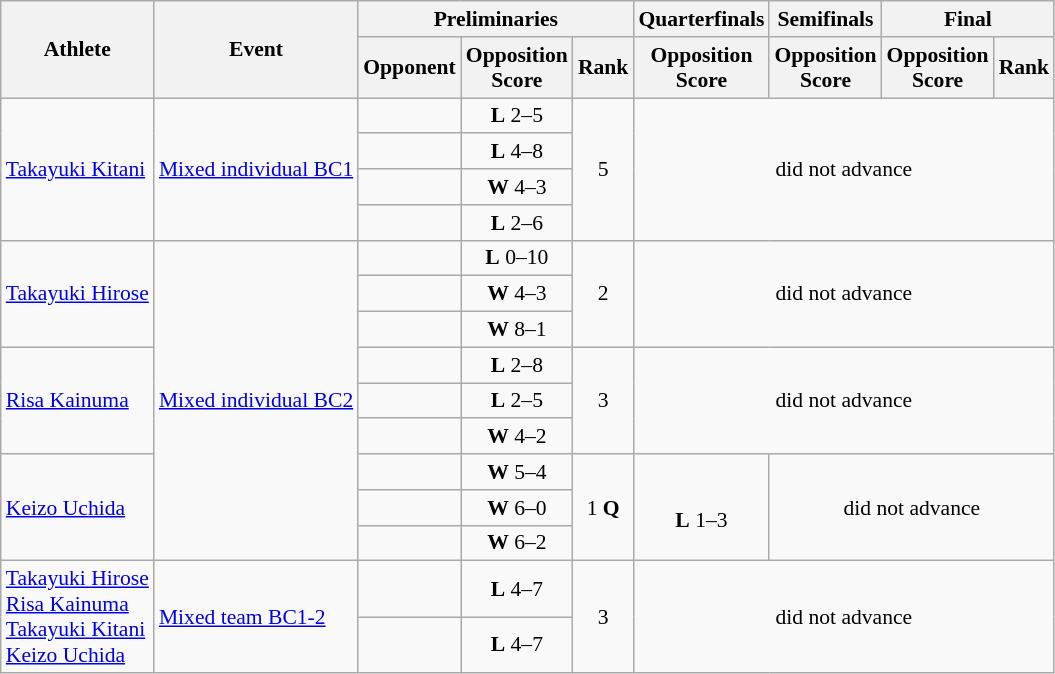<table class=wikitable style="font-size:90%">
<tr>
<th rowspan="2">Athlete</th>
<th rowspan="2">Event</th>
<th colspan="3">Preliminaries</th>
<th>Quarterfinals</th>
<th>Semifinals</th>
<th colspan="2">Final</th>
</tr>
<tr>
<th>Opponent</th>
<th>Opposition<br>Score</th>
<th>Rank</th>
<th>Opposition<br>Score</th>
<th>Opposition<br>Score</th>
<th>Opposition<br>Score</th>
<th>Rank</th>
</tr>
<tr>
<td rowspan="4"><a href='#'>Takayuki Kitani</a></td>
<td rowspan="4"><a href='#'>Mixed individual BC1</a></td>
<td align="left"></td>
<td align="center"><strong>L</strong> 2–5</td>
<td align="center" rowspan="4">5</td>
<td align="center" rowspan="4" colspan="4">did not advance</td>
</tr>
<tr>
<td align="left"></td>
<td align="center"><strong>L</strong> 4–8</td>
</tr>
<tr>
<td align="left"></td>
<td align="center"><strong>W</strong> 4–3</td>
</tr>
<tr>
<td align="left"></td>
<td align="center"><strong>L</strong> 2–6</td>
</tr>
<tr>
<td rowspan="3"><a href='#'>Takayuki Hirose</a></td>
<td rowspan="9"><a href='#'>Mixed individual BC2</a></td>
<td align="left"></td>
<td align="center"><strong>L</strong> 0–10</td>
<td align="center" rowspan="3">2</td>
<td align="center" rowspan="3" colspan="4">did not advance</td>
</tr>
<tr>
<td align="left"></td>
<td align="center"><strong>W</strong> 4–3</td>
</tr>
<tr>
<td align="left"></td>
<td align="center"><strong>W</strong> 8–1</td>
</tr>
<tr>
<td rowspan="3"><a href='#'>Risa Kainuma</a></td>
<td align="left"></td>
<td align="center"><strong>L</strong> 2–8</td>
<td align="center" rowspan="3">3</td>
<td align="center" rowspan="3" colspan="4">did not advance</td>
</tr>
<tr>
<td align="left"></td>
<td align="center"><strong>L</strong> 2–5</td>
</tr>
<tr>
<td align="left"></td>
<td align="center"><strong>W</strong> 4–2</td>
</tr>
<tr>
<td rowspan="3"><a href='#'>Keizo Uchida</a></td>
<td align="left"></td>
<td align="center"><strong>W</strong> 5–4</td>
<td align="center" rowspan="3">1 <strong>Q</strong></td>
<td align="center" rowspan="3"><br><strong>L</strong> 1–3</td>
<td align="center" rowspan="3" colspan="3">did not advance</td>
</tr>
<tr>
<td align="left"></td>
<td align="center"><strong>W</strong> 6–0</td>
</tr>
<tr>
<td align="left"></td>
<td align="center"><strong>W</strong> 6–2</td>
</tr>
<tr>
<td rowspan="2"><a href='#'>Takayuki Hirose</a><br> <a href='#'>Risa Kainuma</a><br> <a href='#'>Takayuki Kitani</a><br> <a href='#'>Keizo Uchida</a></td>
<td rowspan="2"><a href='#'>Mixed team BC1-2</a></td>
<td align="left"></td>
<td align="center"><strong>L</strong> 4–7</td>
<td align="center" rowspan="2">3</td>
<td align="center" rowspan="2" colspan="4">did not advance</td>
</tr>
<tr>
<td align="left"></td>
<td align="center"><strong>L</strong> 4–7</td>
</tr>
</table>
